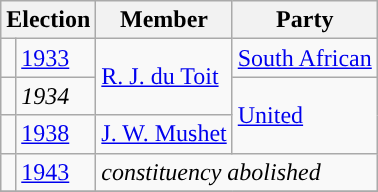<table class="wikitable">
<tr>
<th colspan="2">Election</th>
<th>Member</th>
<th>Party</th>
</tr>
<tr>
<td style="background-color: "></td>
<td><a href='#'>1933</a></td>
<td rowspan="2"><a href='#'>R. J. du Toit</a></td>
<td><a href='#'>South African</a></td>
</tr>
<tr>
<td style="background-color: "></td>
<td><em>1934</em></td>
<td rowspan="2"><a href='#'>United</a></td>
</tr>
<tr>
<td style="background-color: "></td>
<td><a href='#'>1938</a></td>
<td><a href='#'>J. W. Mushet</a></td>
</tr>
<tr>
<td style="background-color: "></td>
<td><a href='#'>1943</a></td>
<td colspan="2"><em>constituency abolished</em></td>
</tr>
<tr>
</tr>
</table>
